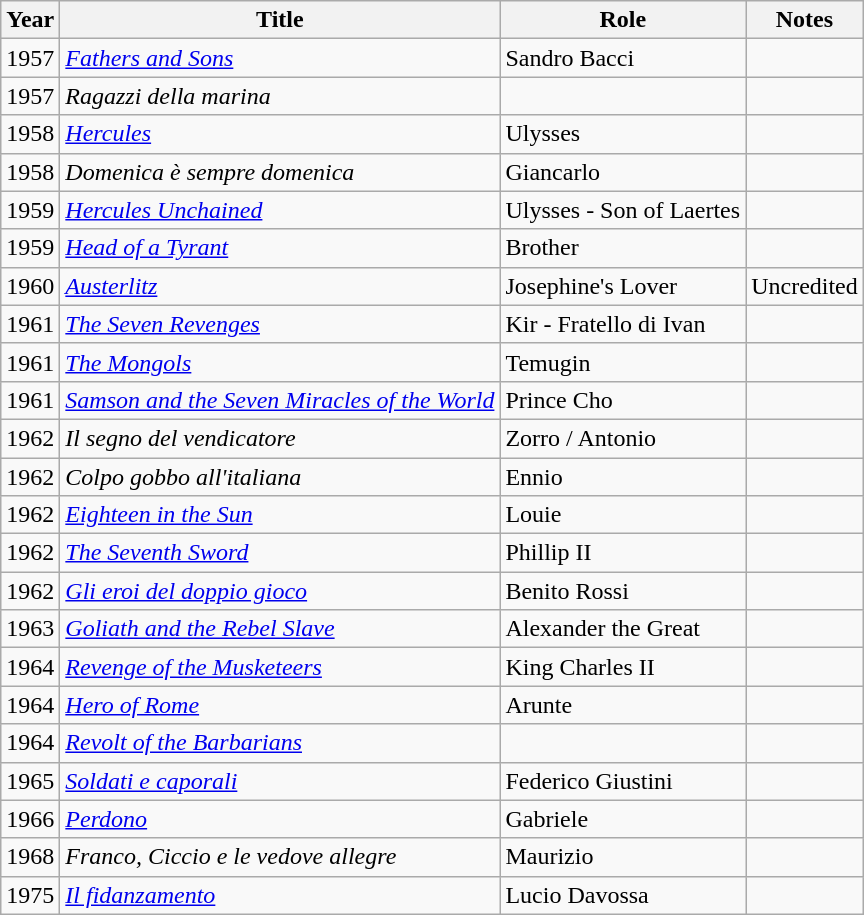<table class="wikitable">
<tr>
<th>Year</th>
<th>Title</th>
<th>Role</th>
<th>Notes</th>
</tr>
<tr>
<td>1957</td>
<td><em><a href='#'>Fathers and Sons</a></em></td>
<td>Sandro Bacci</td>
<td></td>
</tr>
<tr>
<td>1957</td>
<td><em>Ragazzi della marina</em></td>
<td></td>
<td></td>
</tr>
<tr>
<td>1958</td>
<td><em><a href='#'>Hercules</a></em></td>
<td>Ulysses</td>
<td></td>
</tr>
<tr>
<td>1958</td>
<td><em>Domenica è sempre domenica</em></td>
<td>Giancarlo</td>
<td></td>
</tr>
<tr>
<td>1959</td>
<td><em><a href='#'>Hercules Unchained</a></em></td>
<td>Ulysses - Son of Laertes</td>
<td></td>
</tr>
<tr>
<td>1959</td>
<td><em><a href='#'>Head of a Tyrant</a></em></td>
<td>Brother</td>
<td></td>
</tr>
<tr>
<td>1960</td>
<td><em><a href='#'>Austerlitz</a></em></td>
<td>Josephine's Lover</td>
<td>Uncredited</td>
</tr>
<tr>
<td>1961</td>
<td><em><a href='#'>The Seven Revenges</a></em></td>
<td>Kir - Fratello di Ivan</td>
<td></td>
</tr>
<tr>
<td>1961</td>
<td><em><a href='#'>The Mongols</a></em></td>
<td>Temugin</td>
<td></td>
</tr>
<tr>
<td>1961</td>
<td><em><a href='#'>Samson and the Seven Miracles of the World</a></em></td>
<td>Prince Cho</td>
<td></td>
</tr>
<tr>
<td>1962</td>
<td><em>Il segno del vendicatore</em></td>
<td>Zorro / Antonio</td>
<td></td>
</tr>
<tr>
<td>1962</td>
<td><em>Colpo gobbo all'italiana</em></td>
<td>Ennio</td>
<td></td>
</tr>
<tr>
<td>1962</td>
<td><em><a href='#'>Eighteen in the Sun</a></em></td>
<td>Louie</td>
<td></td>
</tr>
<tr>
<td>1962</td>
<td><em><a href='#'>The Seventh Sword</a></em></td>
<td>Phillip II</td>
<td></td>
</tr>
<tr>
<td>1962</td>
<td><em><a href='#'>Gli eroi del doppio gioco</a></em></td>
<td>Benito Rossi</td>
<td></td>
</tr>
<tr>
<td>1963</td>
<td><em><a href='#'>Goliath and the Rebel Slave</a></em></td>
<td>Alexander the Great</td>
<td></td>
</tr>
<tr>
<td>1964</td>
<td><em><a href='#'>Revenge of the Musketeers</a></em></td>
<td>King Charles II</td>
<td></td>
</tr>
<tr>
<td>1964</td>
<td><em><a href='#'>Hero of Rome</a></em></td>
<td>Arunte</td>
<td></td>
</tr>
<tr>
<td>1964</td>
<td><em><a href='#'>Revolt of the Barbarians</a></em></td>
<td></td>
<td></td>
</tr>
<tr>
<td>1965</td>
<td><em><a href='#'>Soldati e caporali</a></em></td>
<td>Federico Giustini</td>
<td></td>
</tr>
<tr>
<td>1966</td>
<td><em><a href='#'>Perdono</a></em></td>
<td>Gabriele</td>
<td></td>
</tr>
<tr>
<td>1968</td>
<td><em>Franco, Ciccio e le vedove allegre</em></td>
<td>Maurizio</td>
<td></td>
</tr>
<tr>
<td>1975</td>
<td><em><a href='#'>Il fidanzamento</a></em></td>
<td>Lucio Davossa</td>
<td></td>
</tr>
</table>
